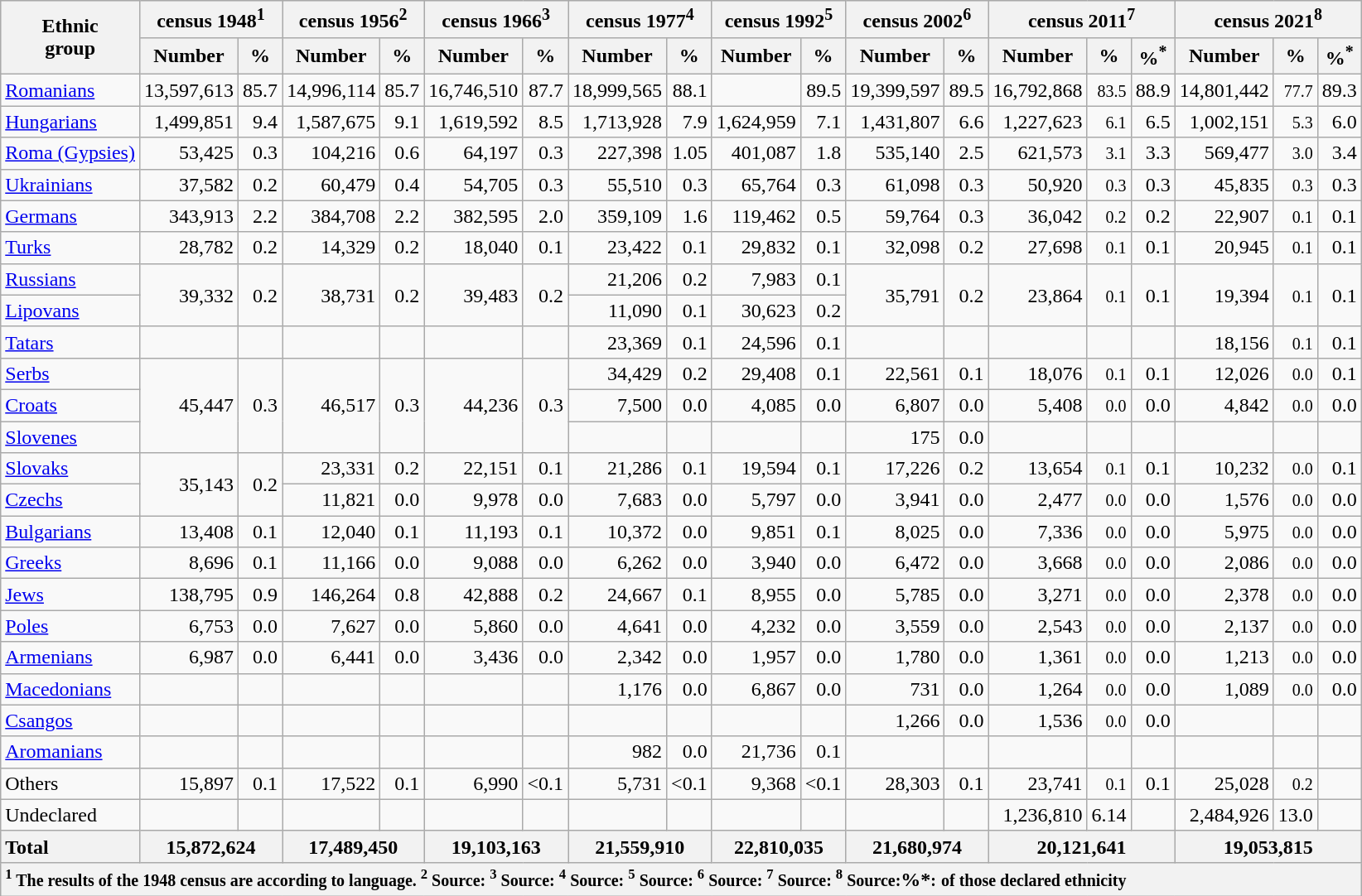<table class="wikitable" style="text-align: right;">
<tr style="background:#e0e0e0;">
<th rowspan="2">Ethnic<br>group</th>
<th colspan="2">census 1948<sup>1</sup></th>
<th colspan="2">census 1956<sup>2</sup></th>
<th colspan="2">census 1966<sup>3</sup></th>
<th colspan="2">census 1977<sup>4</sup></th>
<th colspan="2">census 1992<sup>5</sup></th>
<th colspan="2">census 2002<sup>6</sup></th>
<th colspan="3">census 2011<sup>7</sup></th>
<th colspan="3">census 2021<sup>8</sup></th>
</tr>
<tr style="background:#e0e0e0;">
<th>Number</th>
<th>%</th>
<th>Number</th>
<th>%</th>
<th>Number</th>
<th>%</th>
<th>Number</th>
<th>%</th>
<th>Number</th>
<th>%</th>
<th>Number</th>
<th>%</th>
<th>Number</th>
<th>%</th>
<th>%<sup>*</sup></th>
<th>Number</th>
<th>%</th>
<th>%<sup>*</sup></th>
</tr>
<tr>
<td style="text-align:left;"><a href='#'>Romanians</a></td>
<td>13,597,613</td>
<td>85.7</td>
<td>14,996,114</td>
<td>85.7</td>
<td>16,746,510</td>
<td>87.7</td>
<td>18,999,565</td>
<td>88.1</td>
<td></td>
<td>89.5</td>
<td>19,399,597</td>
<td>89.5</td>
<td>16,792,868</td>
<td><small>83.5</small></td>
<td>88.9</td>
<td>14,801,442</td>
<td><small>77.7</small></td>
<td>89.3</td>
</tr>
<tr>
<td style="text-align:left;"><a href='#'>Hungarians</a></td>
<td>1,499,851</td>
<td>9.4</td>
<td>1,587,675</td>
<td>9.1</td>
<td>1,619,592</td>
<td>8.5</td>
<td>1,713,928</td>
<td>7.9</td>
<td>1,624,959</td>
<td>7.1</td>
<td>1,431,807</td>
<td>6.6</td>
<td>1,227,623</td>
<td><small>6.1</small></td>
<td>6.5</td>
<td>1,002,151</td>
<td><small>5.3</small></td>
<td>6.0</td>
</tr>
<tr>
<td style="text-align:left;"><a href='#'>Roma (Gypsies)</a></td>
<td>53,425</td>
<td>0.3</td>
<td>104,216</td>
<td>0.6</td>
<td>64,197</td>
<td>0.3</td>
<td>227,398</td>
<td>1.05</td>
<td>401,087</td>
<td>1.8</td>
<td>535,140</td>
<td>2.5</td>
<td>621,573</td>
<td><small>3.1</small></td>
<td>3.3</td>
<td>569,477</td>
<td><small>3.0</small></td>
<td>3.4</td>
</tr>
<tr>
<td style="text-align:left;"><a href='#'>Ukrainians</a></td>
<td>37,582</td>
<td>0.2</td>
<td>60,479</td>
<td>0.4</td>
<td>54,705</td>
<td>0.3</td>
<td>55,510</td>
<td>0.3</td>
<td>65,764</td>
<td>0.3</td>
<td>61,098</td>
<td>0.3</td>
<td>50,920</td>
<td><small>0.3</small></td>
<td>0.3</td>
<td>45,835</td>
<td><small>0.3</small></td>
<td>0.3</td>
</tr>
<tr>
<td style="text-align:left;"><a href='#'>Germans</a></td>
<td>343,913</td>
<td>2.2</td>
<td>384,708</td>
<td>2.2</td>
<td>382,595</td>
<td>2.0</td>
<td>359,109</td>
<td>1.6</td>
<td>119,462</td>
<td>0.5</td>
<td>59,764</td>
<td>0.3</td>
<td>36,042</td>
<td><small>0.2</small></td>
<td>0.2</td>
<td>22,907</td>
<td><small>0.1</small></td>
<td>0.1</td>
</tr>
<tr>
<td align="left"><a href='#'>Turks</a></td>
<td>28,782</td>
<td>0.2</td>
<td>14,329</td>
<td>0.2</td>
<td>18,040</td>
<td>0.1</td>
<td>23,422</td>
<td>0.1</td>
<td>29,832</td>
<td>0.1</td>
<td>32,098</td>
<td>0.2</td>
<td>27,698</td>
<td><small>0.1</small></td>
<td>0.1</td>
<td>20,945</td>
<td><small>0.1</small></td>
<td>0.1</td>
</tr>
<tr>
<td style="text-align:left;"><a href='#'>Russians</a></td>
<td rowspan="2">39,332</td>
<td rowspan="2">0.2</td>
<td rowspan="2">38,731</td>
<td rowspan="2">0.2</td>
<td rowspan="2">39,483</td>
<td rowspan="2">0.2</td>
<td>21,206</td>
<td>0.2</td>
<td>7,983</td>
<td>0.1</td>
<td rowspan="2">35,791</td>
<td rowspan="2">0.2</td>
<td rowspan="2">23,864</td>
<td rowspan="2"><small>0.1</small></td>
<td rowspan="2">0.1</td>
<td rowspan="2">19,394</td>
<td rowspan="2"><small>0.1</small></td>
<td rowspan="2">0.1</td>
</tr>
<tr>
<td style="text-align:left;"><a href='#'>Lipovans</a></td>
<td>11,090</td>
<td>0.1</td>
<td>30,623</td>
<td>0.2</td>
</tr>
<tr>
<td style="text-align:left;"><a href='#'>Tatars</a></td>
<td></td>
<td></td>
<td></td>
<td></td>
<td></td>
<td></td>
<td>23,369</td>
<td>0.1</td>
<td>24,596</td>
<td>0.1</td>
<td></td>
<td></td>
<td></td>
<td></td>
<td></td>
<td>18,156</td>
<td><small>0.1</small></td>
<td>0.1</td>
</tr>
<tr>
<td align="left"><a href='#'>Serbs</a></td>
<td rowspan="3">45,447</td>
<td rowspan="3">0.3</td>
<td rowspan="3">46,517</td>
<td rowspan="3">0.3</td>
<td rowspan="3">44,236</td>
<td rowspan="3">0.3</td>
<td>34,429</td>
<td>0.2</td>
<td>29,408</td>
<td>0.1</td>
<td>22,561</td>
<td>0.1</td>
<td>18,076</td>
<td><small>0.1</small></td>
<td>0.1</td>
<td>12,026</td>
<td><small>0.0</small></td>
<td>0.1</td>
</tr>
<tr>
<td style="text-align:left;"><a href='#'>Croats</a></td>
<td>7,500</td>
<td>0.0</td>
<td>4,085</td>
<td>0.0</td>
<td>6,807</td>
<td>0.0</td>
<td>5,408</td>
<td><small>0.0</small></td>
<td>0.0</td>
<td>4,842</td>
<td><small>0.0</small></td>
<td>0.0</td>
</tr>
<tr>
<td style="text-align:left;"><a href='#'>Slovenes</a></td>
<td></td>
<td></td>
<td></td>
<td></td>
<td>175</td>
<td>0.0</td>
<td></td>
<td></td>
<td></td>
<td></td>
<td></td>
<td></td>
</tr>
<tr>
<td style="text-align:left;"><a href='#'>Slovaks</a></td>
<td rowspan="2">35,143</td>
<td rowspan="2">0.2</td>
<td>23,331</td>
<td>0.2</td>
<td>22,151</td>
<td>0.1</td>
<td>21,286</td>
<td>0.1</td>
<td>19,594</td>
<td>0.1</td>
<td>17,226</td>
<td>0.2</td>
<td>13,654</td>
<td><small>0.1</small></td>
<td>0.1</td>
<td>10,232</td>
<td><small>0.0</small></td>
<td>0.1</td>
</tr>
<tr>
<td style="text-align:left;"><a href='#'>Czechs</a></td>
<td>11,821</td>
<td>0.0</td>
<td>9,978</td>
<td>0.0</td>
<td>7,683</td>
<td>0.0</td>
<td>5,797</td>
<td>0.0</td>
<td>3,941</td>
<td>0.0</td>
<td>2,477</td>
<td><small>0.0</small></td>
<td>0.0</td>
<td>1,576</td>
<td><small>0.0</small></td>
<td>0.0</td>
</tr>
<tr>
<td style="text-align:left;"><a href='#'>Bulgarians</a></td>
<td>13,408</td>
<td>0.1</td>
<td>12,040</td>
<td>0.1</td>
<td>11,193</td>
<td>0.1</td>
<td>10,372</td>
<td>0.0</td>
<td>9,851</td>
<td>0.1</td>
<td>8,025</td>
<td>0.0</td>
<td>7,336</td>
<td><small>0.0</small></td>
<td>0.0</td>
<td>5,975</td>
<td><small>0.0</small></td>
<td>0.0</td>
</tr>
<tr>
<td style="text-align:left;"><a href='#'>Greeks</a></td>
<td>8,696</td>
<td>0.1</td>
<td>11,166</td>
<td>0.0</td>
<td>9,088</td>
<td>0.0</td>
<td>6,262</td>
<td>0.0</td>
<td>3,940</td>
<td>0.0</td>
<td>6,472</td>
<td>0.0</td>
<td>3,668</td>
<td><small>0.0</small></td>
<td>0.0</td>
<td>2,086</td>
<td><small>0.0</small></td>
<td>0.0</td>
</tr>
<tr>
<td style="text-align:left;"><a href='#'>Jews</a></td>
<td>138,795</td>
<td>0.9</td>
<td>146,264</td>
<td>0.8</td>
<td>42,888</td>
<td>0.2</td>
<td>24,667</td>
<td>0.1</td>
<td>8,955</td>
<td>0.0</td>
<td>5,785</td>
<td>0.0</td>
<td>3,271</td>
<td><small>0.0</small></td>
<td>0.0</td>
<td>2,378</td>
<td><small>0.0</small></td>
<td>0.0</td>
</tr>
<tr>
<td align="left"><a href='#'>Poles</a></td>
<td>6,753</td>
<td>0.0</td>
<td>7,627</td>
<td>0.0</td>
<td>5,860</td>
<td>0.0</td>
<td>4,641</td>
<td>0.0</td>
<td>4,232</td>
<td>0.0</td>
<td>3,559</td>
<td>0.0</td>
<td>2,543</td>
<td><small>0.0</small></td>
<td>0.0</td>
<td>2,137</td>
<td><small>0.0</small></td>
<td>0.0</td>
</tr>
<tr>
<td align="left"><a href='#'>Armenians</a></td>
<td>6,987</td>
<td>0.0</td>
<td>6,441</td>
<td>0.0</td>
<td>3,436</td>
<td>0.0</td>
<td>2,342</td>
<td>0.0</td>
<td>1,957</td>
<td>0.0</td>
<td>1,780</td>
<td>0.0</td>
<td>1,361</td>
<td><small>0.0</small></td>
<td>0.0</td>
<td>1,213</td>
<td><small>0.0</small></td>
<td>0.0</td>
</tr>
<tr>
<td align="left"><a href='#'>Macedonians</a></td>
<td></td>
<td></td>
<td></td>
<td></td>
<td></td>
<td></td>
<td>1,176</td>
<td>0.0</td>
<td>6,867</td>
<td>0.0</td>
<td>731</td>
<td>0.0</td>
<td>1,264</td>
<td><small>0.0</small></td>
<td>0.0</td>
<td>1,089</td>
<td><small>0.0</small></td>
<td>0.0</td>
</tr>
<tr>
<td align="left"><a href='#'>Csangos</a></td>
<td></td>
<td></td>
<td></td>
<td></td>
<td></td>
<td></td>
<td></td>
<td></td>
<td></td>
<td></td>
<td>1,266</td>
<td>0.0</td>
<td>1,536</td>
<td><small>0.0</small></td>
<td>0.0</td>
<td></td>
<td></td>
<td></td>
</tr>
<tr>
<td style="text-align:left;"><a href='#'>Aromanians</a></td>
<td></td>
<td></td>
<td></td>
<td></td>
<td></td>
<td></td>
<td style="text-align:right;">982</td>
<td>0.0</td>
<td style="text-align:right;">21,736</td>
<td>0.1</td>
<td></td>
<td></td>
<td></td>
<td></td>
<td></td>
<td></td>
<td></td>
<td></td>
</tr>
<tr>
<td align="left">Others</td>
<td style="text-align:right;">15,897</td>
<td>0.1</td>
<td style="text-align:right;">17,522</td>
<td>0.1</td>
<td style="text-align:right;">6,990</td>
<td><0.1</td>
<td style="text-align:right;">5,731</td>
<td><0.1</td>
<td style="text-align:right;">9,368</td>
<td><0.1</td>
<td style="text-align:right;">28,303</td>
<td>0.1</td>
<td>23,741</td>
<td><small>0.1</small></td>
<td>0.1</td>
<td>25,028</td>
<td><small>0.2</small></td>
<td></td>
</tr>
<tr>
<td align="left">Undeclared</td>
<td></td>
<td></td>
<td></td>
<td></td>
<td></td>
<td></td>
<td></td>
<td></td>
<td></td>
<td></td>
<td></td>
<td></td>
<td>1,236,810</td>
<td>6.14</td>
<td></td>
<td>2,484,926</td>
<td>13.0</td>
<td></td>
</tr>
<tr style="background:#e0e0e0;">
<th style="text-align:left;">Total</th>
<th colspan="2">15,872,624</th>
<th colspan="2">17,489,450</th>
<th colspan="2">19,103,163</th>
<th colspan="2">21,559,910</th>
<th colspan="2">22,810,035</th>
<th colspan="2">21,680,974</th>
<th colspan="3">20,121,641</th>
<th colspan="3">19,053,815</th>
</tr>
<tr>
<th colspan="19" style="text-align:left;"><small><sup>1</sup> The results of the 1948 census are according to language. <sup>2</sup> Source: <sup>3</sup> Source: <sup>4</sup> Source: <sup>5</sup> Source: <sup>6</sup> Source: <sup>7</sup> Source: <sup>8</sup> Source:</small>%*<small>:</small> <small>of those declared ethnicity</small></th>
</tr>
</table>
